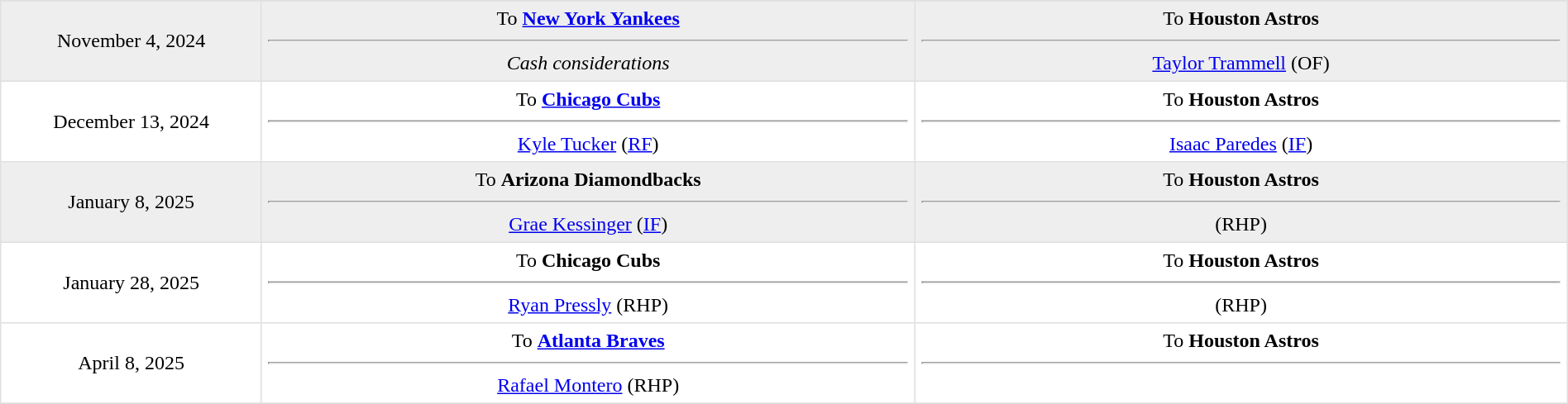<table border=1 style="border-collapse:collapse; text-align: center; width: 100%" bordercolor="#DFDFDF"  cellpadding="5">
<tr>
</tr>
<tr bgcolor="eeeeee">
<td style="width:12%">November 4, 2024</td>
<td style="width:30%" valign="top">To <strong><a href='#'>New York Yankees</a></strong><hr><em>Cash considerations</em></td>
<td style="width:30%" valign="top">To <strong>Houston Astros</strong><hr><a href='#'>Taylor Trammell</a> (OF)</td>
</tr>
<tr>
<td style="width:12%">December 13, 2024</td>
<td style="width:30%" valign="top">To <strong><a href='#'>Chicago Cubs</a></strong><hr><a href='#'>Kyle Tucker</a> (<a href='#'>RF</a>)</td>
<td style="width:30%" valign="top">To <strong>Houston Astros</strong><hr><a href='#'>Isaac Paredes</a> (<a href='#'>IF</a>)<br></td>
</tr>
<tr bgcolor="eeeeee">
<td style="width:12%">January 8, 2025</td>
<td style="width:30%" valign="top">To <strong>Arizona Diamondbacks</strong><hr><a href='#'>Grae Kessinger</a> (<a href='#'>IF</a>)</td>
<td style="width:30%" valign="top">To <strong>Houston Astros</strong><hr>  (RHP)</td>
</tr>
<tr>
<td style="width:12%">January 28, 2025</td>
<td style="width:30%" valign="top">To <strong>Chicago Cubs</strong><hr><a href='#'>Ryan Pressly</a> (RHP)</td>
<td style="width:30%" valign="top">To <strong>Houston Astros</strong><hr> (RHP)</td>
</tr>
<tr>
<td style="width:12%">April 8, 2025</td>
<td style="width:30%" valign="top">To <strong><a href='#'>Atlanta Braves</a></strong><hr><a href='#'>Rafael Montero</a> (RHP)</td>
<td style="width:30%" valign="top">To <strong>Houston Astros</strong><hr><br></td>
</tr>
<tr>
</tr>
</table>
